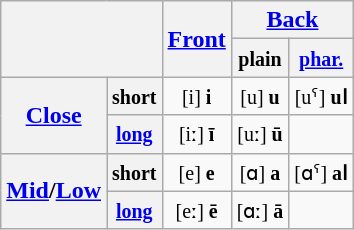<table class="wikitable" style="text-align:center">
<tr>
<th colspan="2" rowspan="2"></th>
<th rowspan="2"><a href='#'>Front</a></th>
<th colspan="2"><a href='#'>Back</a></th>
</tr>
<tr>
<th><small>plain</small></th>
<th><small><a href='#'>phar.</a></small></th>
</tr>
<tr>
<th rowspan="2"><a href='#'>Close</a></th>
<th><small>short</small></th>
<td><small>[i] <strong>i</strong></small></td>
<td><small>[u] <strong>u</strong></small></td>
<td><small>[uˤ] <strong>uӏ</strong></small></td>
</tr>
<tr>
<th><small><a href='#'>long</a></small></th>
<td><small>[iː] <strong>ī</strong></small></td>
<td><small>[uː] <strong>ū</strong></small></td>
<td></td>
</tr>
<tr>
<th rowspan="2"><a href='#'>Mid</a>/<a href='#'>Low</a></th>
<th><small>short</small></th>
<td><small>[e] <strong>e</strong></small></td>
<td><small>[ɑ] <strong>а</strong></small></td>
<td><small>[ɑˤ] <strong>aӏ</strong></small></td>
</tr>
<tr>
<th><small><a href='#'>long</a></small></th>
<td><small>[eː] <strong>ē</strong></small></td>
<td><small>[ɑː] <strong>ā</strong></small></td>
<td></td>
</tr>
</table>
